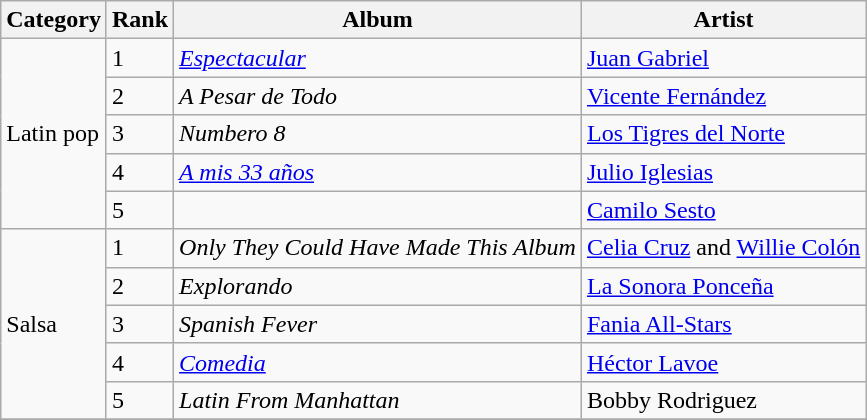<table class="wikitable sortable">
<tr>
<th>Category</th>
<th>Rank</th>
<th>Album</th>
<th>Artist</th>
</tr>
<tr>
<td rowspan="5">Latin pop</td>
<td>1</td>
<td><em><a href='#'>Espectacular</a></em></td>
<td><a href='#'>Juan Gabriel</a></td>
</tr>
<tr>
<td>2</td>
<td><em>A Pesar de Todo</em></td>
<td><a href='#'>Vicente Fernández</a></td>
</tr>
<tr>
<td>3</td>
<td><em>Numbero 8</em></td>
<td><a href='#'>Los Tigres del Norte</a></td>
</tr>
<tr>
<td>4</td>
<td><em><a href='#'>A mis 33 años</a></em></td>
<td><a href='#'>Julio Iglesias</a></td>
</tr>
<tr>
<td>5</td>
<td><em></em></td>
<td><a href='#'>Camilo Sesto</a></td>
</tr>
<tr>
<td rowspan="5">Salsa</td>
<td>1</td>
<td><em>Only They Could Have Made This Album</em></td>
<td><a href='#'>Celia Cruz</a> and <a href='#'>Willie Colón</a></td>
</tr>
<tr>
<td>2</td>
<td><em>Explorando</em></td>
<td><a href='#'>La Sonora Ponceña</a></td>
</tr>
<tr>
<td>3</td>
<td><em>Spanish Fever</em></td>
<td><a href='#'>Fania All-Stars</a></td>
</tr>
<tr>
<td>4</td>
<td><em><a href='#'>Comedia</a></em></td>
<td><a href='#'>Héctor Lavoe</a></td>
</tr>
<tr>
<td>5</td>
<td><em>Latin From Manhattan</em></td>
<td>Bobby Rodriguez</td>
</tr>
<tr>
</tr>
</table>
